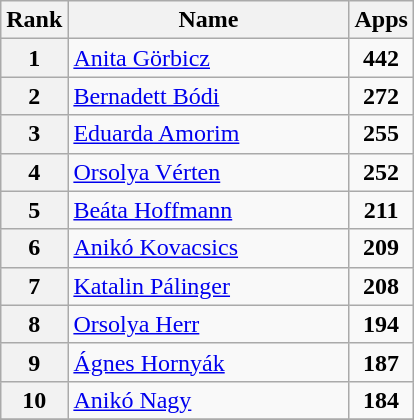<table class="wikitable" style="text-align: center">
<tr>
<th>Rank</th>
<th class="unsortable">Name</th>
<th>Apps</th>
</tr>
<tr>
<th>1</th>
<td style="text-align: left;" width="180"> <a href='#'>Anita Görbicz</a></td>
<td><strong>442</strong></td>
</tr>
<tr>
<th>2</th>
<td style="text-align: left;"> <a href='#'>Bernadett Bódi</a></td>
<td><strong>272</strong></td>
</tr>
<tr>
<th>3</th>
<td style="text-align: left;"> <a href='#'>Eduarda Amorim</a></td>
<td><strong>255</strong></td>
</tr>
<tr>
<th>4</th>
<td style="text-align: left;"> <a href='#'>Orsolya Vérten</a></td>
<td><strong>252</strong></td>
</tr>
<tr>
<th>5</th>
<td style="text-align: left;"> <a href='#'>Beáta Hoffmann</a></td>
<td><strong>211</strong></td>
</tr>
<tr>
<th>6</th>
<td style="text-align: left;"> <a href='#'>Anikó Kovacsics</a></td>
<td><strong>209</strong></td>
</tr>
<tr>
<th>7</th>
<td style="text-align: left;"> <a href='#'>Katalin Pálinger</a></td>
<td><strong>208</strong></td>
</tr>
<tr>
<th>8</th>
<td style="text-align: left;"> <a href='#'>Orsolya Herr</a></td>
<td><strong>194</strong></td>
</tr>
<tr>
<th>9</th>
<td style="text-align: left;"> <a href='#'>Ágnes Hornyák</a></td>
<td><strong>187</strong></td>
</tr>
<tr>
<th>10</th>
<td style="text-align: left;"> <a href='#'>Anikó Nagy</a></td>
<td><strong>184</strong></td>
</tr>
<tr>
</tr>
</table>
